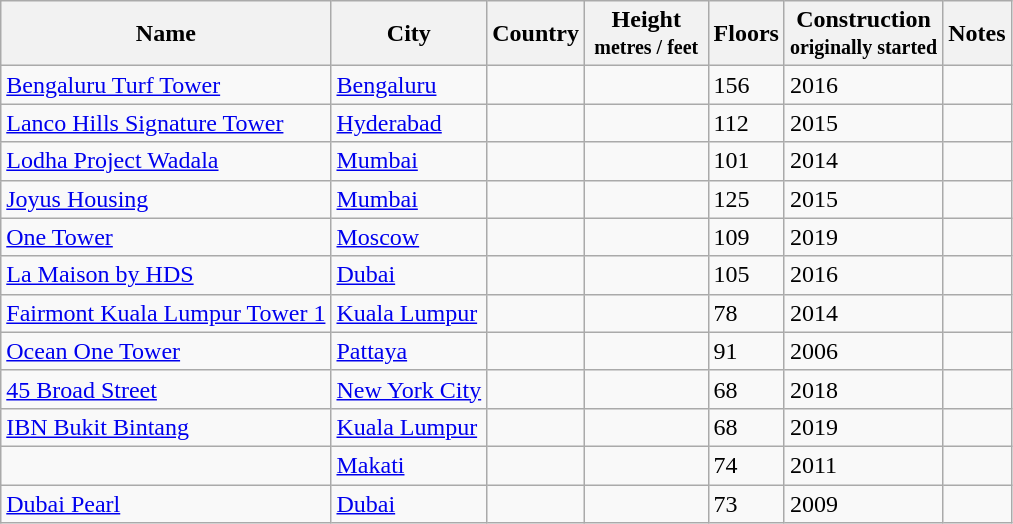<table class="wikitable sortable">
<tr>
<th>Name</th>
<th>City</th>
<th>Country</th>
<th width="75">Height<br><small>metres / feet</small></th>
<th>Floors</th>
<th>Construction<br><small>originally started</small></th>
<th>Notes</th>
</tr>
<tr>
<td><a href='#'>Bengaluru Turf Tower</a></td>
<td><a href='#'>Bengaluru</a></td>
<td></td>
<td></td>
<td>156</td>
<td>2016</td>
<td></td>
</tr>
<tr>
<td><a href='#'>Lanco Hills Signature Tower</a></td>
<td><a href='#'>Hyderabad</a></td>
<td></td>
<td></td>
<td>112</td>
<td>2015</td>
<td></td>
</tr>
<tr>
<td><a href='#'>Lodha Project Wadala</a></td>
<td><a href='#'>Mumbai</a></td>
<td></td>
<td></td>
<td>101</td>
<td>2014</td>
<td></td>
</tr>
<tr>
<td><a href='#'>Joyus Housing</a></td>
<td><a href='#'>Mumbai</a></td>
<td></td>
<td></td>
<td>125</td>
<td>2015</td>
<td></td>
</tr>
<tr>
<td><a href='#'>One Tower</a></td>
<td><a href='#'>Moscow</a></td>
<td></td>
<td></td>
<td>109</td>
<td>2019</td>
<td></td>
</tr>
<tr>
<td><a href='#'>La Maison by HDS</a></td>
<td><a href='#'>Dubai</a></td>
<td></td>
<td></td>
<td>105</td>
<td>2016</td>
<td></td>
</tr>
<tr>
<td><a href='#'>Fairmont Kuala Lumpur Tower 1</a></td>
<td><a href='#'>Kuala Lumpur</a></td>
<td></td>
<td></td>
<td>78</td>
<td>2014</td>
<td></td>
</tr>
<tr>
<td><a href='#'>Ocean One Tower</a></td>
<td><a href='#'>Pattaya</a></td>
<td></td>
<td></td>
<td>91</td>
<td>2006</td>
<td></td>
</tr>
<tr>
<td><a href='#'>45 Broad Street</a></td>
<td><a href='#'>New York City</a></td>
<td></td>
<td></td>
<td>68</td>
<td>2018</td>
<td></td>
</tr>
<tr>
<td><a href='#'>IBN Bukit Bintang</a></td>
<td><a href='#'>Kuala Lumpur</a></td>
<td></td>
<td></td>
<td>68</td>
<td>2019</td>
<td></td>
</tr>
<tr>
<td></td>
<td><a href='#'>Makati</a></td>
<td></td>
<td></td>
<td>74</td>
<td>2011</td>
<td></td>
</tr>
<tr>
<td><a href='#'>Dubai Pearl</a></td>
<td><a href='#'>Dubai</a></td>
<td></td>
<td></td>
<td>73</td>
<td>2009</td>
<td></td>
</tr>
</table>
